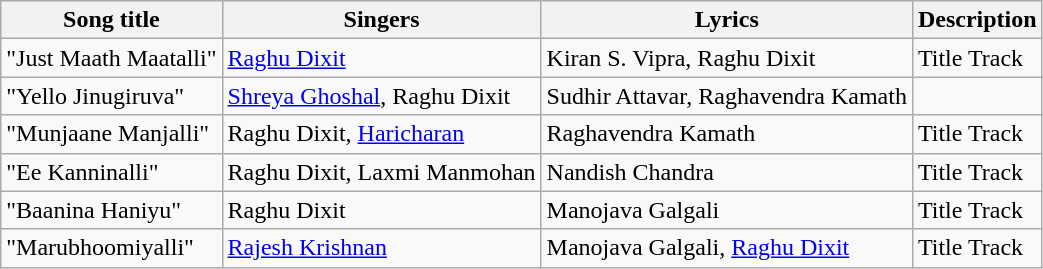<table class="wikitable">
<tr>
<th>Song title</th>
<th>Singers</th>
<th>Lyrics</th>
<th>Description</th>
</tr>
<tr>
<td>"Just Maath Maatalli"</td>
<td><a href='#'>Raghu Dixit</a></td>
<td>Kiran S. Vipra, Raghu Dixit</td>
<td>Title Track</td>
</tr>
<tr>
<td>"Yello Jinugiruva"</td>
<td><a href='#'>Shreya Ghoshal</a>, Raghu Dixit</td>
<td>Sudhir Attavar, Raghavendra Kamath</td>
<td></td>
</tr>
<tr>
<td>"Munjaane Manjalli"</td>
<td>Raghu Dixit, <a href='#'>Haricharan</a></td>
<td>Raghavendra Kamath</td>
<td>Title Track</td>
</tr>
<tr>
<td>"Ee Kanninalli"</td>
<td>Raghu Dixit, Laxmi Manmohan</td>
<td>Nandish Chandra</td>
<td>Title Track</td>
</tr>
<tr>
<td>"Baanina Haniyu"</td>
<td>Raghu Dixit</td>
<td>Manojava Galgali</td>
<td>Title Track</td>
</tr>
<tr>
<td>"Marubhoomiyalli"</td>
<td><a href='#'>Rajesh Krishnan</a></td>
<td>Manojava Galgali, <a href='#'>Raghu Dixit</a></td>
<td>Title Track</td>
</tr>
</table>
